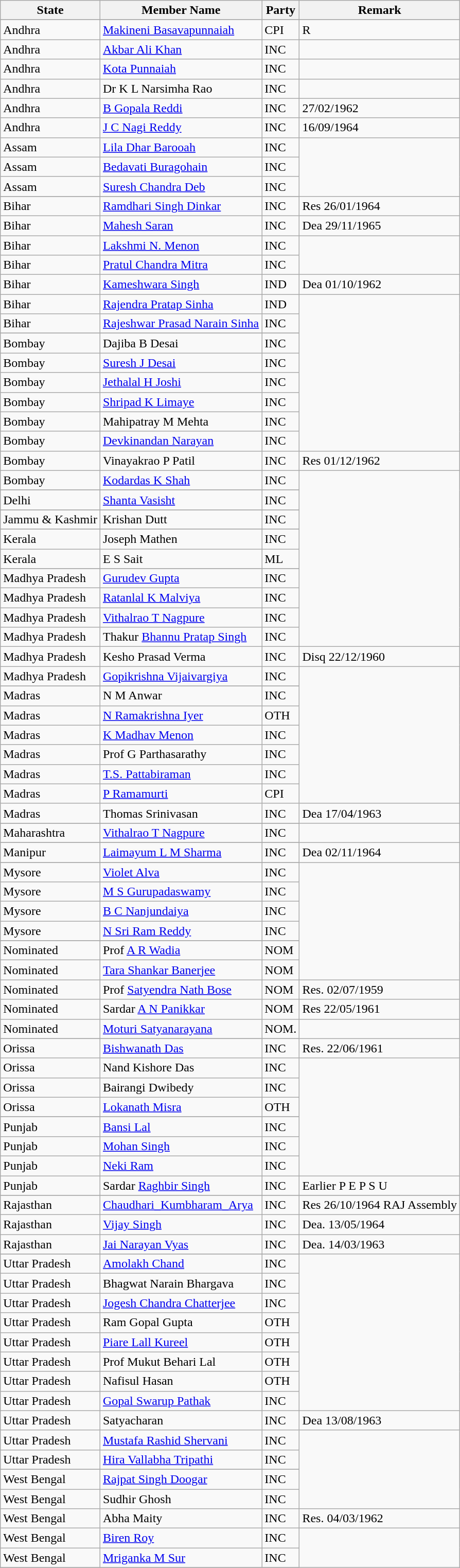<table class="wikitable sortable">
<tr>
<th>State</th>
<th>Member Name</th>
<th>Party</th>
<th>Remark</th>
</tr>
<tr>
</tr>
<tr>
<td>Andhra</td>
<td><a href='#'>Makineni Basavapunnaiah</a></td>
<td>CPI</td>
<td>R</td>
</tr>
<tr>
<td>Andhra</td>
<td><a href='#'>Akbar Ali Khan</a></td>
<td>INC</td>
<td></td>
</tr>
<tr>
<td>Andhra</td>
<td><a href='#'>Kota Punnaiah</a></td>
<td>INC</td>
<td></td>
</tr>
<tr>
<td>Andhra</td>
<td>Dr K L Narsimha Rao</td>
<td>INC</td>
<td></td>
</tr>
<tr>
<td>Andhra</td>
<td><a href='#'>B Gopala Reddi</a></td>
<td>INC</td>
<td>27/02/1962</td>
</tr>
<tr>
<td>Andhra</td>
<td><a href='#'>J C Nagi Reddy</a></td>
<td>INC</td>
<td>16/09/1964</td>
</tr>
<tr>
<td>Assam</td>
<td><a href='#'>Lila Dhar Barooah</a></td>
<td>INC</td>
</tr>
<tr>
<td>Assam</td>
<td><a href='#'>Bedavati Buragohain</a></td>
<td>INC</td>
</tr>
<tr>
<td>Assam</td>
<td><a href='#'>Suresh Chandra Deb</a></td>
<td>INC</td>
</tr>
<tr>
</tr>
<tr>
<td>Bihar</td>
<td><a href='#'>Ramdhari Singh Dinkar</a></td>
<td>INC</td>
<td>Res 26/01/1964</td>
</tr>
<tr>
<td>Bihar</td>
<td><a href='#'>Mahesh Saran</a></td>
<td>INC</td>
<td>Dea 29/11/1965</td>
</tr>
<tr>
<td>Bihar</td>
<td><a href='#'>Lakshmi N. Menon</a></td>
<td>INC</td>
</tr>
<tr>
<td>Bihar</td>
<td><a href='#'>Pratul Chandra Mitra</a></td>
<td>INC</td>
</tr>
<tr>
<td>Bihar</td>
<td><a href='#'>Kameshwara Singh</a></td>
<td>IND</td>
<td>Dea 01/10/1962</td>
</tr>
<tr>
<td>Bihar</td>
<td><a href='#'>Rajendra Pratap Sinha</a></td>
<td>IND</td>
</tr>
<tr>
<td>Bihar</td>
<td><a href='#'>Rajeshwar Prasad Narain Sinha</a></td>
<td>INC</td>
</tr>
<tr>
</tr>
<tr>
<td>Bombay</td>
<td>Dajiba B Desai</td>
<td>INC</td>
</tr>
<tr>
<td>Bombay</td>
<td><a href='#'>Suresh J Desai</a></td>
<td>INC</td>
</tr>
<tr>
<td>Bombay</td>
<td><a href='#'>Jethalal H Joshi</a></td>
<td>INC</td>
</tr>
<tr>
<td>Bombay</td>
<td><a href='#'>Shripad K Limaye</a></td>
<td>INC</td>
</tr>
<tr>
<td>Bombay</td>
<td>Mahipatray M Mehta</td>
<td>INC</td>
</tr>
<tr>
<td>Bombay</td>
<td><a href='#'>Devkinandan Narayan</a></td>
<td>INC</td>
</tr>
<tr>
<td>Bombay</td>
<td>Vinayakrao P Patil</td>
<td>INC</td>
<td>Res 01/12/1962</td>
</tr>
<tr>
<td>Bombay</td>
<td><a href='#'>Kodardas K Shah</a></td>
<td>INC</td>
</tr>
<tr>
</tr>
<tr>
<td>Delhi</td>
<td><a href='#'>Shanta Vasisht</a></td>
<td>INC</td>
</tr>
<tr>
</tr>
<tr>
<td>Jammu & Kashmir</td>
<td>Krishan Dutt</td>
<td>INC</td>
</tr>
<tr>
</tr>
<tr>
<td>Kerala</td>
<td>Joseph Mathen</td>
<td>INC</td>
</tr>
<tr>
<td>Kerala</td>
<td>E S Sait</td>
<td>ML</td>
</tr>
<tr>
</tr>
<tr>
<td>Madhya Pradesh</td>
<td><a href='#'>Gurudev Gupta</a></td>
<td>INC</td>
</tr>
<tr>
<td>Madhya Pradesh</td>
<td><a href='#'>Ratanlal K Malviya</a></td>
<td>INC</td>
</tr>
<tr>
<td>Madhya Pradesh</td>
<td><a href='#'>Vithalrao T Nagpure</a></td>
<td>INC</td>
</tr>
<tr>
<td>Madhya Pradesh</td>
<td>Thakur <a href='#'>Bhannu Pratap Singh</a></td>
<td>INC</td>
</tr>
<tr>
<td>Madhya Pradesh</td>
<td>Kesho Prasad Verma</td>
<td>INC</td>
<td>Disq 22/12/1960</td>
</tr>
<tr>
<td>Madhya Pradesh</td>
<td><a href='#'>Gopikrishna Vijaivargiya</a></td>
<td>INC</td>
</tr>
<tr>
</tr>
<tr>
<td>Madras</td>
<td>N M Anwar</td>
<td>INC</td>
</tr>
<tr>
<td>Madras</td>
<td><a href='#'>N Ramakrishna Iyer</a></td>
<td>OTH</td>
</tr>
<tr>
<td>Madras</td>
<td><a href='#'>K Madhav Menon</a></td>
<td>INC</td>
</tr>
<tr>
<td>Madras</td>
<td>Prof G Parthasarathy</td>
<td>INC</td>
</tr>
<tr>
<td>Madras</td>
<td><a href='#'>T.S. Pattabiraman</a></td>
<td>INC</td>
</tr>
<tr>
<td>Madras</td>
<td><a href='#'>P Ramamurti</a></td>
<td>CPI</td>
</tr>
<tr>
<td>Madras</td>
<td>Thomas Srinivasan</td>
<td>INC</td>
<td>Dea 17/04/1963</td>
</tr>
<tr>
</tr>
<tr>
<td>Maharashtra</td>
<td><a href='#'>Vithalrao T Nagpure</a></td>
<td>INC</td>
</tr>
<tr>
</tr>
<tr>
<td>Manipur</td>
<td><a href='#'>Laimayum L M Sharma</a></td>
<td>INC</td>
<td>Dea 02/11/1964</td>
</tr>
<tr>
</tr>
<tr>
<td>Mysore</td>
<td><a href='#'>Violet Alva</a></td>
<td>INC</td>
</tr>
<tr>
<td>Mysore</td>
<td><a href='#'>M S Gurupadaswamy</a></td>
<td>INC</td>
</tr>
<tr>
<td>Mysore</td>
<td><a href='#'>B C Nanjundaiya</a></td>
<td>INC</td>
</tr>
<tr>
<td>Mysore</td>
<td><a href='#'>N Sri Ram Reddy</a></td>
<td>INC</td>
</tr>
<tr>
</tr>
<tr>
<td>Nominated</td>
<td>Prof <a href='#'>A R Wadia</a></td>
<td>NOM</td>
</tr>
<tr>
<td>Nominated</td>
<td><a href='#'>Tara Shankar Banerjee</a></td>
<td>NOM</td>
</tr>
<tr>
<td>Nominated</td>
<td>Prof <a href='#'>Satyendra Nath Bose</a></td>
<td>NOM</td>
<td>Res. 02/07/1959</td>
</tr>
<tr>
<td>Nominated</td>
<td>Sardar <a href='#'>A N Panikkar</a></td>
<td>NOM</td>
<td>Res 22/05/1961</td>
</tr>
<tr>
<td>Nominated</td>
<td><a href='#'>Moturi Satyanarayana</a></td>
<td>NOM.</td>
</tr>
<tr>
</tr>
<tr>
<td>Orissa</td>
<td><a href='#'>Bishwanath Das</a></td>
<td>INC</td>
<td>Res. 22/06/1961</td>
</tr>
<tr>
<td>Orissa</td>
<td>Nand Kishore Das</td>
<td>INC</td>
</tr>
<tr>
<td>Orissa</td>
<td>Bairangi Dwibedy</td>
<td>INC</td>
</tr>
<tr>
<td>Orissa</td>
<td><a href='#'>Lokanath Misra</a></td>
<td>OTH</td>
</tr>
<tr>
</tr>
<tr>
<td>Punjab</td>
<td><a href='#'>Bansi Lal</a></td>
<td>INC</td>
</tr>
<tr>
<td>Punjab</td>
<td><a href='#'>Mohan Singh</a></td>
<td>INC</td>
</tr>
<tr>
<td>Punjab</td>
<td><a href='#'>Neki Ram</a></td>
<td>INC</td>
</tr>
<tr>
<td>Punjab</td>
<td>Sardar <a href='#'>Raghbir Singh</a></td>
<td>INC</td>
<td>Earlier P E P S U</td>
</tr>
<tr>
</tr>
<tr>
<td>Rajasthan</td>
<td><a href='#'>Chaudhari_Kumbharam_Arya</a></td>
<td>INC</td>
<td>Res 26/10/1964 RAJ Assembly</td>
</tr>
<tr>
<td>Rajasthan</td>
<td><a href='#'>Vijay Singh</a></td>
<td>INC</td>
<td>Dea. 13/05/1964</td>
</tr>
<tr>
<td>Rajasthan</td>
<td><a href='#'>Jai Narayan Vyas</a></td>
<td>INC</td>
<td>Dea. 14/03/1963</td>
</tr>
<tr>
</tr>
<tr>
<td>Uttar Pradesh</td>
<td><a href='#'>Amolakh Chand</a></td>
<td>INC</td>
</tr>
<tr>
<td>Uttar Pradesh</td>
<td>Bhagwat Narain Bhargava</td>
<td>INC</td>
</tr>
<tr>
<td>Uttar Pradesh</td>
<td><a href='#'>Jogesh Chandra Chatterjee</a></td>
<td>INC</td>
</tr>
<tr>
<td>Uttar Pradesh</td>
<td>Ram Gopal Gupta</td>
<td>OTH</td>
</tr>
<tr>
<td>Uttar Pradesh</td>
<td><a href='#'>Piare Lall Kureel</a></td>
<td>OTH</td>
</tr>
<tr>
<td>Uttar Pradesh</td>
<td>Prof Mukut Behari Lal</td>
<td>OTH</td>
</tr>
<tr>
<td>Uttar Pradesh</td>
<td>Nafisul Hasan</td>
<td>OTH</td>
</tr>
<tr>
<td>Uttar Pradesh</td>
<td><a href='#'>Gopal Swarup Pathak</a></td>
<td>INC</td>
</tr>
<tr>
<td>Uttar Pradesh</td>
<td>Satyacharan</td>
<td>INC</td>
<td>Dea 13/08/1963</td>
</tr>
<tr>
<td>Uttar Pradesh</td>
<td><a href='#'>Mustafa Rashid Shervani</a></td>
<td>INC</td>
</tr>
<tr>
<td>Uttar Pradesh</td>
<td><a href='#'>Hira Vallabha Tripathi</a></td>
<td>INC</td>
</tr>
<tr>
</tr>
<tr>
<td>West Bengal</td>
<td><a href='#'>Rajpat Singh Doogar</a></td>
<td>INC</td>
</tr>
<tr>
<td>West Bengal</td>
<td>Sudhir Ghosh</td>
<td>INC</td>
</tr>
<tr>
<td>West Bengal</td>
<td>Abha Maity</td>
<td>INC</td>
<td>Res. 04/03/1962</td>
</tr>
<tr>
<td>West Bengal</td>
<td><a href='#'>Biren Roy</a></td>
<td>INC</td>
</tr>
<tr>
<td>West Bengal</td>
<td><a href='#'>Mriganka M Sur</a></td>
<td>INC</td>
</tr>
<tr>
</tr>
<tr>
</tr>
</table>
